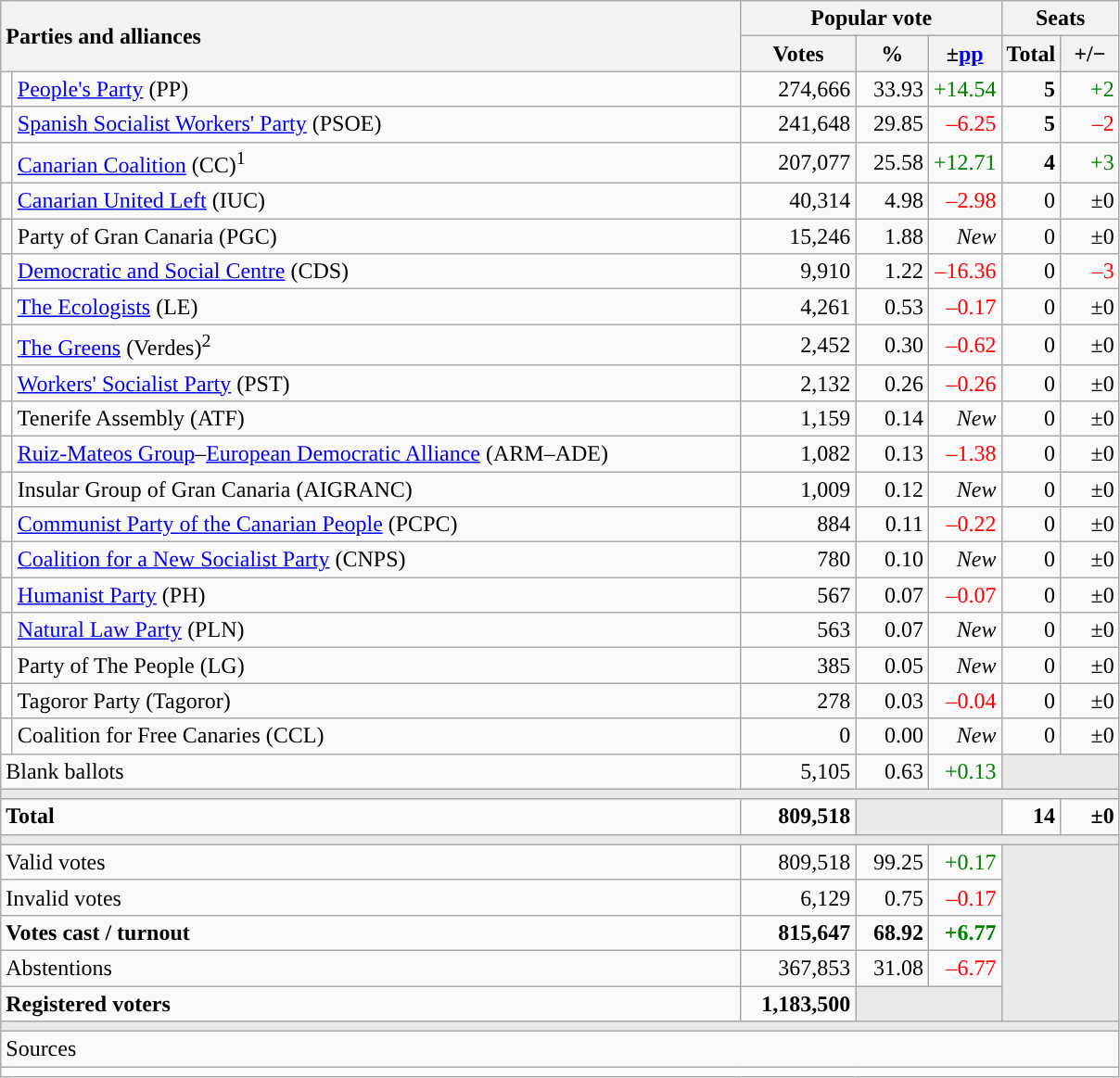<table class="wikitable" style="text-align:right;">
<tr>
<th style="text-align:left;" rowspan="2" colspan="2" width="525">Parties and alliances</th>
<th colspan="3">Popular vote</th>
<th colspan="2">Seats</th>
</tr>
<tr>
<th width="75">Votes</th>
<th width="45">%</th>
<th width="45">±<a href='#'>pp</a></th>
<th width="35">Total</th>
<th width="35">+/−</th>
</tr>
<tr>
<td width="1" style="color:inherit;background:"></td>
<td align="left"><a href='#'>People's Party</a> (PP)</td>
<td>274,666</td>
<td>33.93</td>
<td style="color:green;">+14.54</td>
<td><strong>5</strong></td>
<td style="color:green;">+2</td>
</tr>
<tr>
<td style="color:inherit;background:"></td>
<td align="left"><a href='#'>Spanish Socialist Workers' Party</a> (PSOE)</td>
<td>241,648</td>
<td>29.85</td>
<td style="color:red;">–6.25</td>
<td><strong>5</strong></td>
<td style="color:red;">–2</td>
</tr>
<tr>
<td style="color:inherit;background:"></td>
<td align="left"><a href='#'>Canarian Coalition</a> (CC)<sup>1</sup></td>
<td>207,077</td>
<td>25.58</td>
<td style="color:green;">+12.71</td>
<td><strong>4</strong></td>
<td style="color:green;">+3</td>
</tr>
<tr>
<td style="color:inherit;background:"></td>
<td align="left"><a href='#'>Canarian United Left</a> (IUC)</td>
<td>40,314</td>
<td>4.98</td>
<td style="color:red;">–2.98</td>
<td>0</td>
<td>±0</td>
</tr>
<tr>
<td style="color:inherit;background:"></td>
<td align="left">Party of Gran Canaria (PGC)</td>
<td>15,246</td>
<td>1.88</td>
<td><em>New</em></td>
<td>0</td>
<td>±0</td>
</tr>
<tr>
<td style="color:inherit;background:"></td>
<td align="left"><a href='#'>Democratic and Social Centre</a> (CDS)</td>
<td>9,910</td>
<td>1.22</td>
<td style="color:red;">–16.36</td>
<td>0</td>
<td style="color:red;">–3</td>
</tr>
<tr>
<td style="color:inherit;background:"></td>
<td align="left"><a href='#'>The Ecologists</a> (LE)</td>
<td>4,261</td>
<td>0.53</td>
<td style="color:red;">–0.17</td>
<td>0</td>
<td>±0</td>
</tr>
<tr>
<td style="color:inherit;background:"></td>
<td align="left"><a href='#'>The Greens</a> (Verdes)<sup>2</sup></td>
<td>2,452</td>
<td>0.30</td>
<td style="color:red;">–0.62</td>
<td>0</td>
<td>±0</td>
</tr>
<tr>
<td style="color:inherit;background:"></td>
<td align="left"><a href='#'>Workers' Socialist Party</a> (PST)</td>
<td>2,132</td>
<td>0.26</td>
<td style="color:red;">–0.26</td>
<td>0</td>
<td>±0</td>
</tr>
<tr>
<td bgcolor="white"></td>
<td align="left">Tenerife Assembly (ATF)</td>
<td>1,159</td>
<td>0.14</td>
<td><em>New</em></td>
<td>0</td>
<td>±0</td>
</tr>
<tr>
<td style="color:inherit;background:"></td>
<td align="left"><a href='#'>Ruiz-Mateos Group</a>–<a href='#'>European Democratic Alliance</a> (ARM–ADE)</td>
<td>1,082</td>
<td>0.13</td>
<td style="color:red;">–1.38</td>
<td>0</td>
<td>±0</td>
</tr>
<tr>
<td style="color:inherit;background:"></td>
<td align="left">Insular Group of Gran Canaria (AIGRANC)</td>
<td>1,009</td>
<td>0.12</td>
<td><em>New</em></td>
<td>0</td>
<td>±0</td>
</tr>
<tr>
<td style="color:inherit;background:"></td>
<td align="left"><a href='#'>Communist Party of the Canarian People</a> (PCPC)</td>
<td>884</td>
<td>0.11</td>
<td style="color:red;">–0.22</td>
<td>0</td>
<td>±0</td>
</tr>
<tr>
<td style="color:inherit;background:"></td>
<td align="left"><a href='#'>Coalition for a New Socialist Party</a> (CNPS)</td>
<td>780</td>
<td>0.10</td>
<td><em>New</em></td>
<td>0</td>
<td>±0</td>
</tr>
<tr>
<td style="color:inherit;background:"></td>
<td align="left"><a href='#'>Humanist Party</a> (PH)</td>
<td>567</td>
<td>0.07</td>
<td style="color:red;">–0.07</td>
<td>0</td>
<td>±0</td>
</tr>
<tr>
<td style="color:inherit;background:"></td>
<td align="left"><a href='#'>Natural Law Party</a> (PLN)</td>
<td>563</td>
<td>0.07</td>
<td><em>New</em></td>
<td>0</td>
<td>±0</td>
</tr>
<tr>
<td bgcolor="white"></td>
<td align="left">Party of The People (LG)</td>
<td>385</td>
<td>0.05</td>
<td><em>New</em></td>
<td>0</td>
<td>±0</td>
</tr>
<tr>
<td bgcolor="white"></td>
<td align="left">Tagoror Party (Tagoror)</td>
<td>278</td>
<td>0.03</td>
<td style="color:red;">–0.04</td>
<td>0</td>
<td>±0</td>
</tr>
<tr>
<td bgcolor="white"></td>
<td align="left">Coalition for Free Canaries (CCL)</td>
<td>0</td>
<td>0.00</td>
<td><em>New</em></td>
<td>0</td>
<td>±0</td>
</tr>
<tr>
<td align="left" colspan="2">Blank ballots</td>
<td>5,105</td>
<td>0.63</td>
<td style="color:green;">+0.13</td>
<td bgcolor="#E9E9E9" colspan="2"></td>
</tr>
<tr>
<td colspan="7" bgcolor="#E9E9E9"></td>
</tr>
<tr style="font-weight:bold;">
<td align="left" colspan="2">Total</td>
<td>809,518</td>
<td bgcolor="#E9E9E9" colspan="2"></td>
<td>14</td>
<td>±0</td>
</tr>
<tr>
<td colspan="7" bgcolor="#E9E9E9"></td>
</tr>
<tr>
<td align="left" colspan="2">Valid votes</td>
<td>809,518</td>
<td>99.25</td>
<td style="color:green;">+0.17</td>
<td bgcolor="#E9E9E9" colspan="2" rowspan="5"></td>
</tr>
<tr>
<td align="left" colspan="2">Invalid votes</td>
<td>6,129</td>
<td>0.75</td>
<td style="color:red;">–0.17</td>
</tr>
<tr style="font-weight:bold;">
<td align="left" colspan="2">Votes cast / turnout</td>
<td>815,647</td>
<td>68.92</td>
<td style="color:green;">+6.77</td>
</tr>
<tr>
<td align="left" colspan="2">Abstentions</td>
<td>367,853</td>
<td>31.08</td>
<td style="color:red;">–6.77</td>
</tr>
<tr style="font-weight:bold;">
<td align="left" colspan="2">Registered voters</td>
<td>1,183,500</td>
<td bgcolor="#E9E9E9" colspan="2"></td>
</tr>
<tr>
<td colspan="7" bgcolor="#E9E9E9"></td>
</tr>
<tr>
<td align="left" colspan="7">Sources</td>
</tr>
<tr>
<td colspan="7" style="text-align:left; max-width:790px;"></td>
</tr>
</table>
